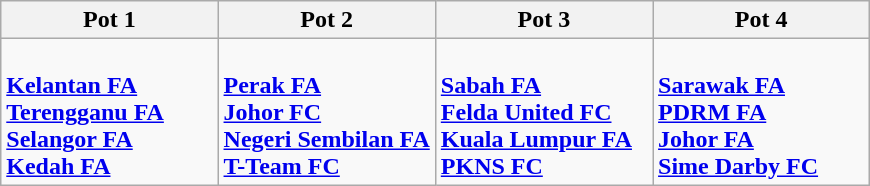<table class=wikitable>
<tr>
<th width=25%>Pot 1</th>
<th width=25%>Pot 2</th>
<th width=25%>Pot 3</th>
<th width=25%>Pot 4</th>
</tr>
<tr valign=top>
<td><br> <strong><a href='#'>Kelantan FA</a></strong><br> 
 <strong><a href='#'>Terengganu FA</a></strong><br> 
 <strong><a href='#'>Selangor FA</a></strong><br> 
 <strong><a href='#'>Kedah FA</a></strong></td>
<td><br> <strong><a href='#'>Perak FA</a></strong><br> 
 <strong><a href='#'>Johor FC</a></strong><br> 
 <strong><a href='#'>Negeri Sembilan FA</a></strong><br> 
 <strong><a href='#'>T-Team FC</a></strong></td>
<td><br> <strong><a href='#'>Sabah FA</a></strong><br> 
 <strong><a href='#'>Felda United FC</a></strong><br> 
 <strong><a href='#'>Kuala Lumpur FA</a></strong><br> 
 <strong><a href='#'>PKNS FC</a></strong></td>
<td><br> <strong><a href='#'>Sarawak FA</a></strong><br> 
 <strong><a href='#'>PDRM FA</a></strong><br> 
 <strong><a href='#'>Johor FA</a></strong><br> 
 <strong><a href='#'>Sime Darby FC</a></strong></td>
</tr>
</table>
